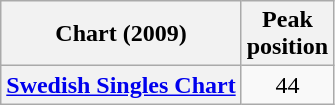<table class="wikitable sortable plainrowheaders">
<tr>
<th scope="col">Chart (2009)</th>
<th scope="col">Peak<br>position</th>
</tr>
<tr>
<th scope="row"><a href='#'>Swedish Singles Chart</a></th>
<td style="text-align:center;">44</td>
</tr>
</table>
